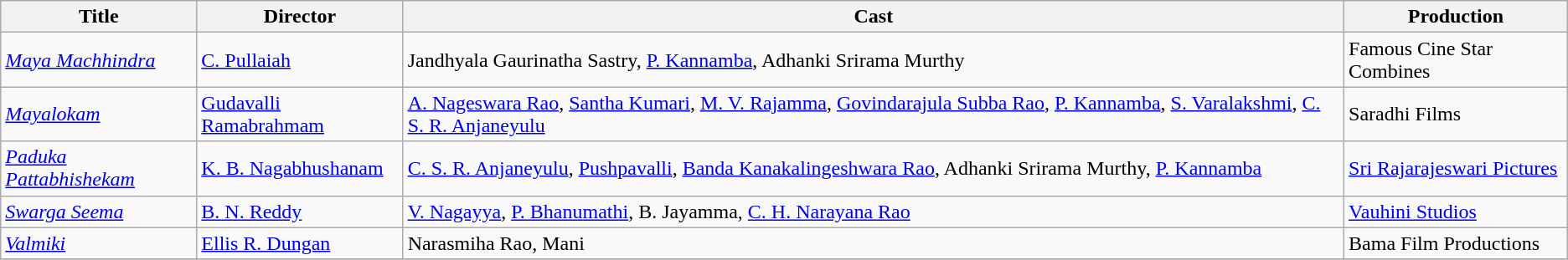<table class="wikitable">
<tr>
<th>Title</th>
<th>Director</th>
<th>Cast</th>
<th>Production</th>
</tr>
<tr>
<td><em><a href='#'>Maya Machhindra</a></em></td>
<td><a href='#'>C. Pullaiah</a></td>
<td>Jandhyala Gaurinatha Sastry, <a href='#'>P. Kannamba</a>, Adhanki Srirama Murthy</td>
<td>Famous Cine Star Combines</td>
</tr>
<tr>
<td><em><a href='#'>Mayalokam</a></em></td>
<td><a href='#'>Gudavalli Ramabrahmam</a></td>
<td><a href='#'>A. Nageswara Rao</a>, <a href='#'>Santha Kumari</a>, <a href='#'>M. V. Rajamma</a>, <a href='#'>Govindarajula Subba Rao</a>, <a href='#'>P. Kannamba</a>, <a href='#'>S. Varalakshmi</a>, <a href='#'>C. S. R. Anjaneyulu</a></td>
<td>Saradhi Films</td>
</tr>
<tr>
<td><em><a href='#'>Paduka Pattabhishekam</a></em></td>
<td><a href='#'>K. B. Nagabhushanam</a></td>
<td><a href='#'>C. S. R. Anjaneyulu</a>, <a href='#'>Pushpavalli</a>, <a href='#'>Banda Kanakalingeshwara Rao</a>, Adhanki Srirama Murthy, <a href='#'>P. Kannamba</a></td>
<td><a href='#'>Sri Rajarajeswari Pictures</a></td>
</tr>
<tr>
<td><em><a href='#'>Swarga Seema</a></em></td>
<td><a href='#'>B. N. Reddy</a></td>
<td><a href='#'>V. Nagayya</a>, <a href='#'>P. Bhanumathi</a>, B. Jayamma, <a href='#'>C. H. Narayana Rao</a></td>
<td><a href='#'>Vauhini Studios</a></td>
</tr>
<tr>
<td><em><a href='#'>Valmiki</a></em></td>
<td><a href='#'>Ellis R. Dungan</a></td>
<td>Narasmiha Rao, Mani</td>
<td>Bama Film Productions</td>
</tr>
<tr>
</tr>
</table>
